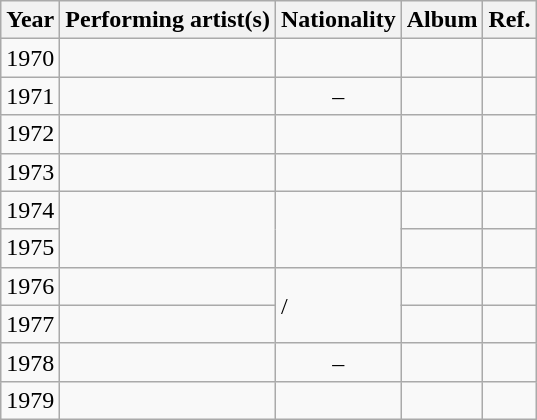<table class="wikitable sortable">
<tr>
<th>Year</th>
<th>Performing artist(s)</th>
<th>Nationality</th>
<th>Album</th>
<th class=unsortable>Ref.</th>
</tr>
<tr>
<td style="text-align:center;">1970</td>
<td></td>
<td></td>
<td></td>
<td style="text-align:center;"></td>
</tr>
<tr>
<td style="text-align:center;">1971</td>
<td></td>
<td style="text-align:center;">–</td>
<td></td>
<td style="text-align:center;"></td>
</tr>
<tr>
<td style="text-align:center;">1972</td>
<td></td>
<td></td>
<td></td>
<td style="text-align:center;"></td>
</tr>
<tr>
<td style="text-align:center;">1973</td>
<td></td>
<td></td>
<td></td>
<td style="text-align:center;"></td>
</tr>
<tr>
<td style="text-align:center;">1974</td>
<td rowspan="2"></td>
<td rowspan="2"></td>
<td></td>
<td style="text-align:center;"></td>
</tr>
<tr>
<td style="text-align:center;">1975</td>
<td></td>
<td style="text-align:center;"></td>
</tr>
<tr>
<td style="text-align:center;">1976</td>
<td></td>
<td rowspan="2"> / </td>
<td></td>
<td style="text-align:center;"></td>
</tr>
<tr>
<td style="text-align:center;">1977</td>
<td></td>
<td></td>
<td style="text-align:center;"></td>
</tr>
<tr>
<td style="text-align:center;">1978</td>
<td></td>
<td style="text-align:center;">–</td>
<td></td>
<td style="text-align:center;"></td>
</tr>
<tr>
<td style="text-align:center;">1979</td>
<td></td>
<td></td>
<td></td>
<td style="text-align:center;"></td>
</tr>
</table>
